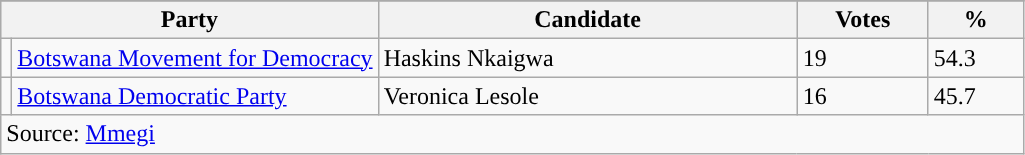<table class="wikitable">
<tr style="background-color:#E9E9E9">
</tr>
<tr style="background-color:#E9E9E9">
<th colspan=2 style="width: 130px">Party</th>
<th style="width: 17em">Candidate</th>
<th style="width: 5em">Votes</th>
<th style="width: 3.5em">%</th>
</tr>
<tr>
<td></td>
<td><a href='#'>Botswana Movement for Democracy</a></td>
<td>Haskins Nkaigwa</td>
<td>19</td>
<td>54.3</td>
</tr>
<tr>
<td></td>
<td><a href='#'>Botswana Democratic Party</a></td>
<td>Veronica Lesole</td>
<td>16</td>
<td>45.7</td>
</tr>
<tr>
<td colspan=5>Source: <a href='#'>Mmegi</a></td>
</tr>
</table>
